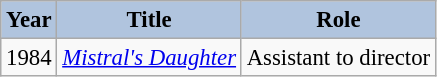<table class="wikitable" style="font-size:95%;">
<tr>
<th style="background:#B0C4DE;">Year</th>
<th style="background:#B0C4DE;">Title</th>
<th style="background:#B0C4DE;">Role</th>
</tr>
<tr>
<td>1984</td>
<td><em><a href='#'>Mistral's Daughter</a></em></td>
<td>Assistant to director</td>
</tr>
</table>
